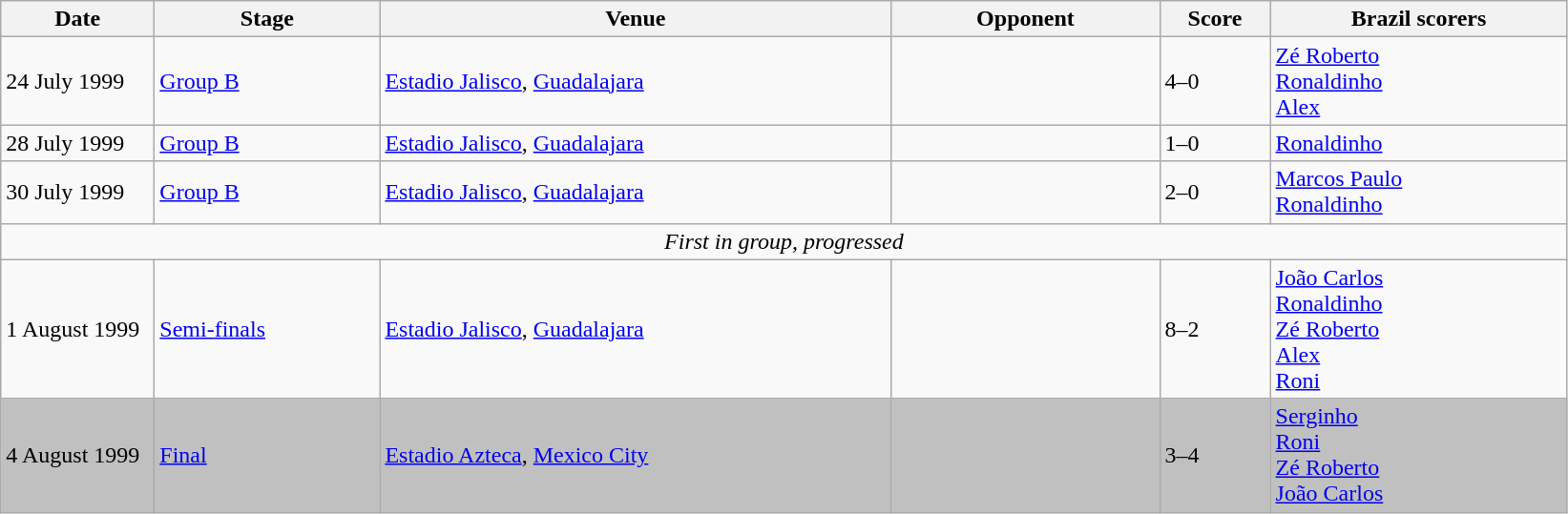<table class="wikitable">
<tr>
<th width=100px>Date</th>
<th width=150px>Stage</th>
<th width=350px>Venue</th>
<th width=180px>Opponent</th>
<th width=70px>Score</th>
<th width=200px>Brazil scorers</th>
</tr>
<tr>
<td>24 July 1999</td>
<td><a href='#'>Group B</a></td>
<td><a href='#'>Estadio Jalisco</a>, <a href='#'>Guadalajara</a></td>
<td></td>
<td>4–0</td>
<td><a href='#'>Zé Roberto</a>  <br> <a href='#'>Ronaldinho</a>  <br> <a href='#'>Alex</a> </td>
</tr>
<tr>
<td>28 July 1999</td>
<td><a href='#'>Group B</a></td>
<td><a href='#'>Estadio Jalisco</a>, <a href='#'>Guadalajara</a></td>
<td></td>
<td>1–0</td>
<td><a href='#'>Ronaldinho</a> </td>
</tr>
<tr>
<td>30 July 1999</td>
<td><a href='#'>Group B</a></td>
<td><a href='#'>Estadio Jalisco</a>, <a href='#'>Guadalajara</a></td>
<td></td>
<td>2–0</td>
<td><a href='#'>Marcos Paulo</a>  <br> <a href='#'>Ronaldinho</a> </td>
</tr>
<tr>
<td colspan="6" style="text-align:center;"><em>First in group, progressed</em></td>
</tr>
<tr>
<td>1 August 1999</td>
<td><a href='#'>Semi-finals</a></td>
<td><a href='#'>Estadio Jalisco</a>, <a href='#'>Guadalajara</a></td>
<td></td>
<td>8–2</td>
<td><a href='#'>João Carlos</a>  <br> <a href='#'>Ronaldinho</a>  <br> <a href='#'>Zé Roberto</a>  <br> <a href='#'>Alex</a>  <br> <a href='#'>Roni</a> </td>
</tr>
<tr style="background:silver;">
<td>4 August 1999</td>
<td><a href='#'>Final</a></td>
<td><a href='#'>Estadio Azteca</a>, <a href='#'>Mexico City</a></td>
<td></td>
<td>3–4</td>
<td><a href='#'>Serginho</a>  <br> <a href='#'>Roni</a>  <br> <a href='#'>Zé Roberto</a>  <br> <a href='#'>João Carlos</a> </td>
</tr>
</table>
